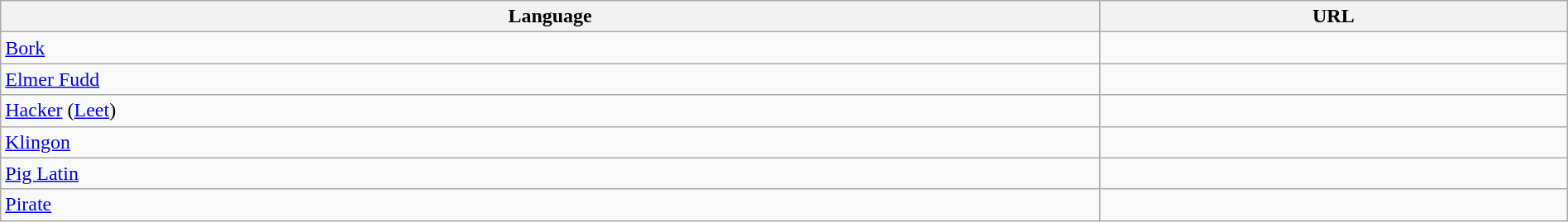<table class="wikitable sortable" style="width:100%">
<tr>
<th>Language</th>
<th>URL</th>
</tr>
<tr>
<td><a href='#'>Bork</a></td>
<td></td>
</tr>
<tr>
<td><a href='#'>Elmer Fudd</a></td>
<td></td>
</tr>
<tr>
<td><a href='#'>Hacker</a> (<a href='#'>Leet</a>)</td>
<td></td>
</tr>
<tr>
<td><a href='#'>Klingon</a></td>
<td></td>
</tr>
<tr>
<td><a href='#'>Pig Latin</a></td>
<td></td>
</tr>
<tr>
<td><a href='#'>Pirate</a></td>
<td></td>
</tr>
</table>
